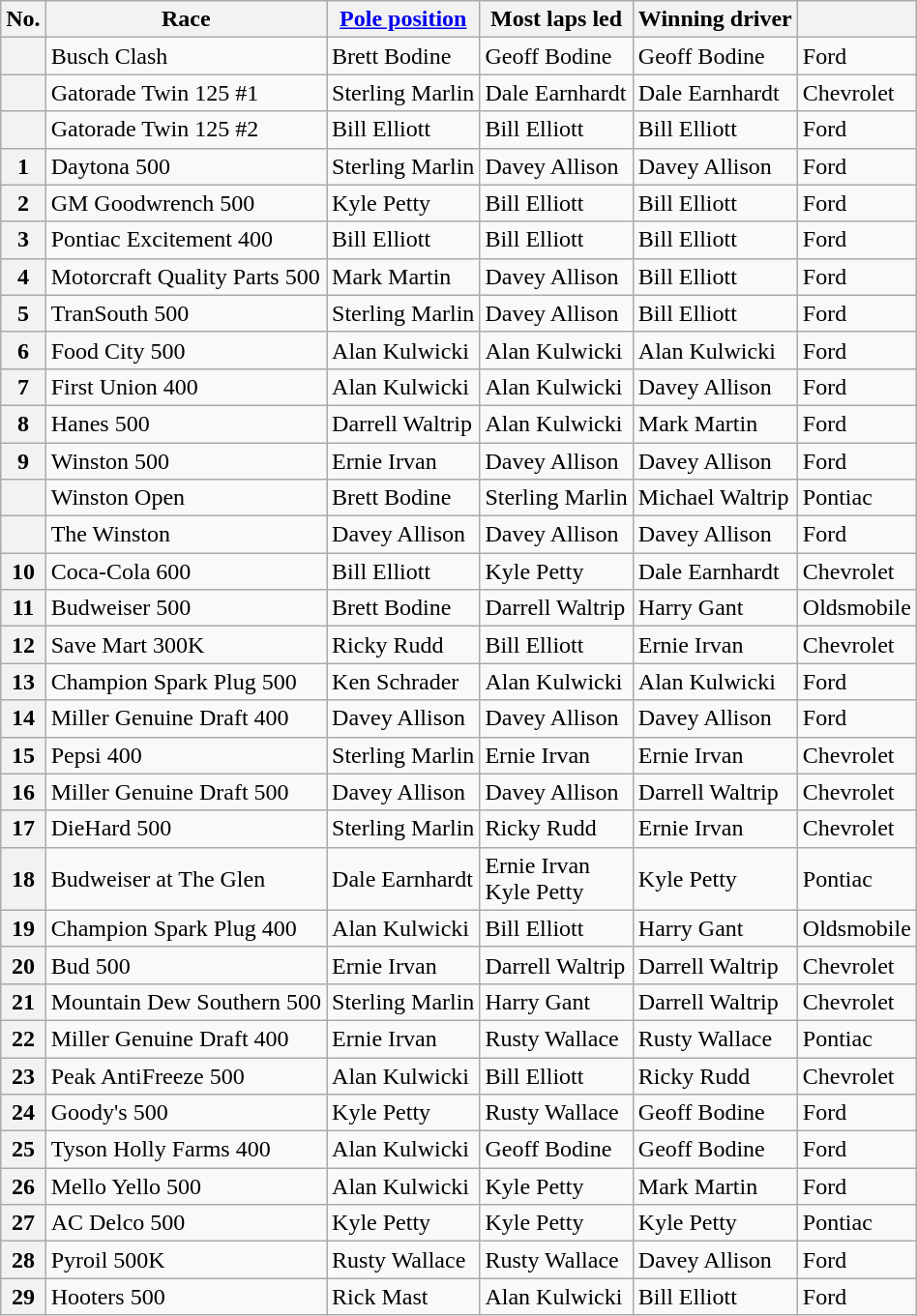<table class="wikitable">
<tr>
<th>No.</th>
<th>Race</th>
<th><a href='#'>Pole position</a></th>
<th>Most laps led</th>
<th>Winning driver</th>
<th></th>
</tr>
<tr>
<th></th>
<td>Busch Clash</td>
<td>Brett Bodine</td>
<td>Geoff Bodine</td>
<td>Geoff Bodine</td>
<td>Ford</td>
</tr>
<tr>
<th></th>
<td>Gatorade Twin 125 #1</td>
<td>Sterling Marlin</td>
<td>Dale Earnhardt</td>
<td>Dale Earnhardt</td>
<td>Chevrolet</td>
</tr>
<tr>
<th></th>
<td>Gatorade Twin 125 #2</td>
<td>Bill Elliott</td>
<td>Bill Elliott</td>
<td>Bill Elliott</td>
<td>Ford</td>
</tr>
<tr>
<th>1</th>
<td>Daytona 500</td>
<td>Sterling Marlin</td>
<td>Davey Allison</td>
<td>Davey Allison</td>
<td>Ford</td>
</tr>
<tr>
<th>2</th>
<td>GM Goodwrench 500</td>
<td>Kyle Petty</td>
<td>Bill Elliott</td>
<td>Bill Elliott</td>
<td>Ford</td>
</tr>
<tr>
<th>3</th>
<td>Pontiac Excitement 400</td>
<td>Bill Elliott</td>
<td>Bill Elliott</td>
<td>Bill Elliott</td>
<td>Ford</td>
</tr>
<tr>
<th>4</th>
<td>Motorcraft Quality Parts 500</td>
<td>Mark Martin</td>
<td>Davey Allison</td>
<td>Bill Elliott</td>
<td>Ford</td>
</tr>
<tr>
<th>5</th>
<td>TranSouth 500</td>
<td>Sterling Marlin</td>
<td>Davey Allison</td>
<td>Bill Elliott</td>
<td>Ford</td>
</tr>
<tr>
<th>6</th>
<td>Food City 500</td>
<td>Alan Kulwicki</td>
<td>Alan Kulwicki</td>
<td>Alan Kulwicki</td>
<td>Ford</td>
</tr>
<tr>
<th>7</th>
<td>First Union 400</td>
<td>Alan Kulwicki</td>
<td>Alan Kulwicki</td>
<td>Davey Allison</td>
<td>Ford</td>
</tr>
<tr>
<th>8</th>
<td>Hanes 500</td>
<td>Darrell Waltrip</td>
<td>Alan Kulwicki</td>
<td>Mark Martin</td>
<td>Ford</td>
</tr>
<tr>
<th>9</th>
<td>Winston 500</td>
<td>Ernie Irvan</td>
<td>Davey Allison</td>
<td>Davey Allison</td>
<td>Ford</td>
</tr>
<tr>
<th></th>
<td>Winston Open</td>
<td>Brett Bodine</td>
<td>Sterling Marlin</td>
<td>Michael Waltrip</td>
<td>Pontiac</td>
</tr>
<tr>
<th></th>
<td>The Winston</td>
<td>Davey Allison</td>
<td>Davey Allison</td>
<td>Davey Allison</td>
<td>Ford</td>
</tr>
<tr>
<th>10</th>
<td>Coca-Cola 600</td>
<td>Bill Elliott</td>
<td>Kyle Petty</td>
<td>Dale Earnhardt</td>
<td>Chevrolet</td>
</tr>
<tr>
<th>11</th>
<td>Budweiser 500</td>
<td>Brett Bodine</td>
<td>Darrell Waltrip</td>
<td>Harry Gant</td>
<td>Oldsmobile</td>
</tr>
<tr>
<th>12</th>
<td>Save Mart 300K</td>
<td>Ricky Rudd</td>
<td>Bill Elliott</td>
<td>Ernie Irvan</td>
<td>Chevrolet</td>
</tr>
<tr>
<th>13</th>
<td>Champion Spark Plug 500</td>
<td>Ken Schrader</td>
<td>Alan Kulwicki</td>
<td>Alan Kulwicki</td>
<td>Ford</td>
</tr>
<tr>
<th>14</th>
<td>Miller Genuine Draft 400</td>
<td>Davey Allison</td>
<td>Davey Allison</td>
<td>Davey Allison</td>
<td>Ford</td>
</tr>
<tr>
<th>15</th>
<td>Pepsi 400</td>
<td>Sterling Marlin</td>
<td>Ernie Irvan</td>
<td>Ernie Irvan</td>
<td>Chevrolet</td>
</tr>
<tr>
<th>16</th>
<td>Miller Genuine Draft 500</td>
<td>Davey Allison</td>
<td>Davey Allison</td>
<td>Darrell Waltrip</td>
<td>Chevrolet</td>
</tr>
<tr>
<th>17</th>
<td>DieHard 500</td>
<td>Sterling Marlin</td>
<td>Ricky Rudd</td>
<td>Ernie Irvan</td>
<td>Chevrolet</td>
</tr>
<tr>
<th>18</th>
<td>Budweiser at The Glen</td>
<td>Dale Earnhardt</td>
<td>Ernie Irvan <br> Kyle Petty</td>
<td>Kyle Petty</td>
<td>Pontiac</td>
</tr>
<tr>
<th>19</th>
<td>Champion Spark Plug 400</td>
<td>Alan Kulwicki</td>
<td>Bill Elliott</td>
<td>Harry Gant</td>
<td>Oldsmobile</td>
</tr>
<tr>
<th>20</th>
<td>Bud 500</td>
<td>Ernie Irvan</td>
<td>Darrell Waltrip</td>
<td>Darrell Waltrip</td>
<td>Chevrolet</td>
</tr>
<tr>
<th>21</th>
<td>Mountain Dew Southern 500</td>
<td>Sterling Marlin</td>
<td>Harry Gant</td>
<td>Darrell Waltrip</td>
<td>Chevrolet</td>
</tr>
<tr>
<th>22</th>
<td>Miller Genuine Draft 400</td>
<td>Ernie Irvan</td>
<td>Rusty Wallace</td>
<td>Rusty Wallace</td>
<td>Pontiac</td>
</tr>
<tr>
<th>23</th>
<td>Peak AntiFreeze 500</td>
<td>Alan Kulwicki</td>
<td>Bill Elliott</td>
<td>Ricky Rudd</td>
<td>Chevrolet</td>
</tr>
<tr>
<th>24</th>
<td>Goody's 500</td>
<td>Kyle Petty</td>
<td>Rusty Wallace</td>
<td>Geoff Bodine</td>
<td>Ford</td>
</tr>
<tr>
<th>25</th>
<td>Tyson Holly Farms 400</td>
<td>Alan Kulwicki</td>
<td>Geoff Bodine</td>
<td>Geoff Bodine</td>
<td>Ford</td>
</tr>
<tr>
<th>26</th>
<td>Mello Yello 500</td>
<td>Alan Kulwicki</td>
<td>Kyle Petty</td>
<td>Mark Martin</td>
<td>Ford</td>
</tr>
<tr>
<th>27</th>
<td>AC Delco 500</td>
<td>Kyle Petty</td>
<td>Kyle Petty</td>
<td>Kyle Petty</td>
<td>Pontiac</td>
</tr>
<tr>
<th>28</th>
<td>Pyroil 500K</td>
<td>Rusty Wallace</td>
<td>Rusty Wallace</td>
<td>Davey Allison</td>
<td>Ford</td>
</tr>
<tr>
<th>29</th>
<td>Hooters 500</td>
<td>Rick Mast</td>
<td>Alan Kulwicki</td>
<td>Bill Elliott</td>
<td>Ford</td>
</tr>
</table>
